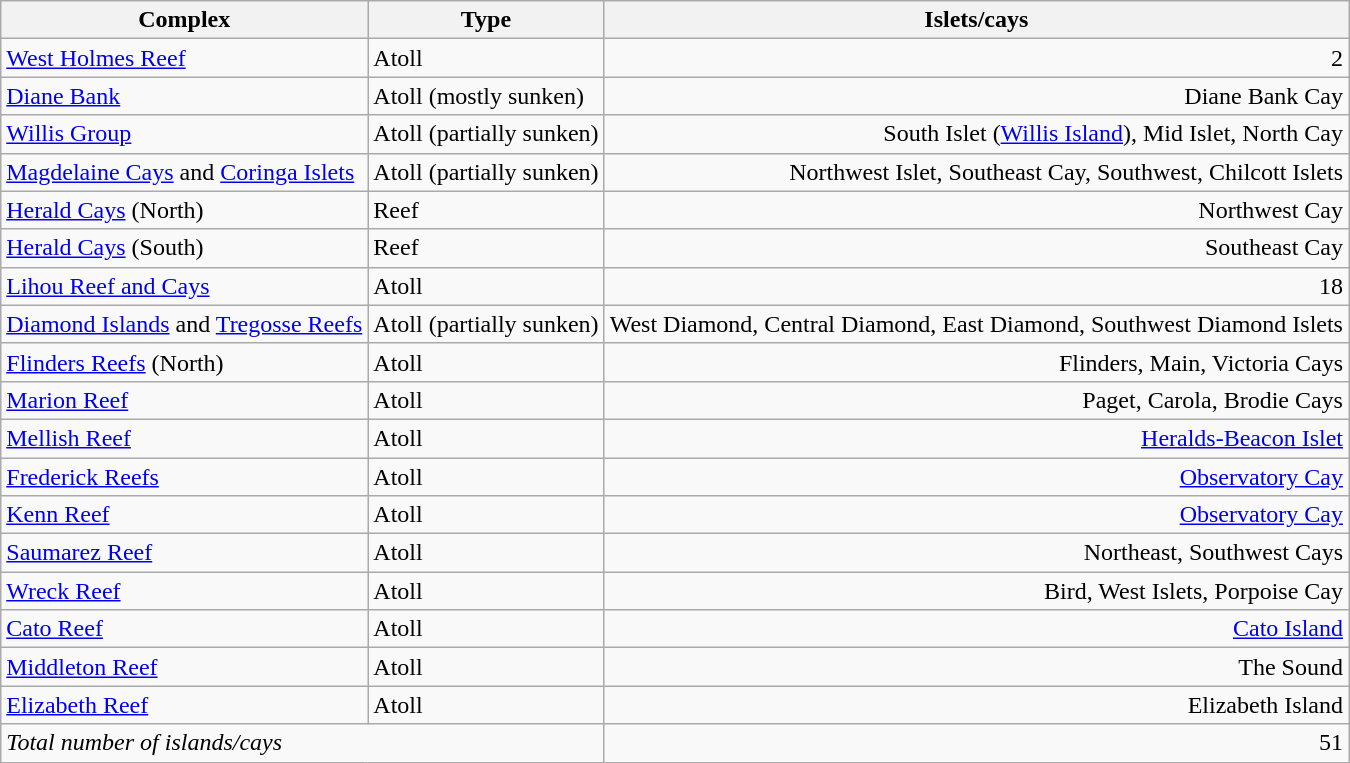<table class="wikitable sortable">
<tr>
<th>Complex</th>
<th>Type</th>
<th>Islets/cays</tr></th>
<td><a href='#'>West Holmes Reef</a></td>
<td>Atoll</td>
<td align="right">2</tr></td>
<td><a href='#'>Diane Bank</a></td>
<td>Atoll (mostly sunken)</td>
<td align="right">Diane Bank Cay</tr></td>
<td><a href='#'>Willis Group</a></td>
<td>Atoll (partially sunken)</td>
<td align="right">South Islet (<a href='#'>Willis Island</a>), Mid Islet, North Cay</tr></td>
<td><a href='#'>Magdelaine Cays</a> and <a href='#'>Coringa Islets</a></td>
<td>Atoll (partially sunken)</td>
<td align="right">Northwest Islet, Southeast Cay, Southwest, Chilcott Islets</tr></td>
<td><a href='#'>Herald Cays</a> (North)</td>
<td>Reef</td>
<td align="right">Northwest Cay</tr></td>
<td><a href='#'>Herald Cays</a> (South)</td>
<td>Reef</td>
<td align="right">Southeast Cay</tr></td>
<td><a href='#'>Lihou Reef and Cays</a></td>
<td>Atoll</td>
<td align="right">18</tr></td>
<td><a href='#'>Diamond Islands</a> and <a href='#'>Tregosse Reefs</a></td>
<td>Atoll (partially sunken)</td>
<td align="right">West Diamond, Central Diamond, East Diamond, Southwest Diamond Islets</tr></td>
<td><a href='#'>Flinders Reefs</a> (North)</td>
<td>Atoll</td>
<td align="right">Flinders, Main, Victoria Cays</tr></td>
<td><a href='#'>Marion Reef</a></td>
<td>Atoll</td>
<td align="right">Paget, Carola, Brodie Cays</tr></td>
<td><a href='#'>Mellish Reef</a></td>
<td>Atoll</td>
<td align="right"><a href='#'>Heralds-Beacon Islet</a></tr></td>
<td><a href='#'>Frederick Reefs</a></td>
<td>Atoll</td>
<td align="right"><a href='#'>Observatory Cay</a></tr></td>
<td><a href='#'>Kenn Reef</a></td>
<td>Atoll</td>
<td align="right"><a href='#'>Observatory Cay</a></tr></td>
<td><a href='#'>Saumarez Reef</a></td>
<td>Atoll</td>
<td align="right">Northeast, Southwest Cays</tr></td>
<td><a href='#'>Wreck Reef</a></td>
<td>Atoll</td>
<td align="right">Bird, West Islets, Porpoise Cay</tr></td>
<td><a href='#'>Cato Reef</a></td>
<td>Atoll</td>
<td align="right"><a href='#'>Cato Island</a></tr></td>
<td><a href='#'>Middleton Reef</a></td>
<td>Atoll</td>
<td align="right">The Sound</tr></td>
<td><a href='#'>Elizabeth Reef</a></td>
<td>Atoll</td>
<td align="right">Elizabeth Island</tr></td>
<td colspan="2"><em>Total number of islands/cays</em></td>
<td align="right">51</tr></td>
</tr>
</table>
